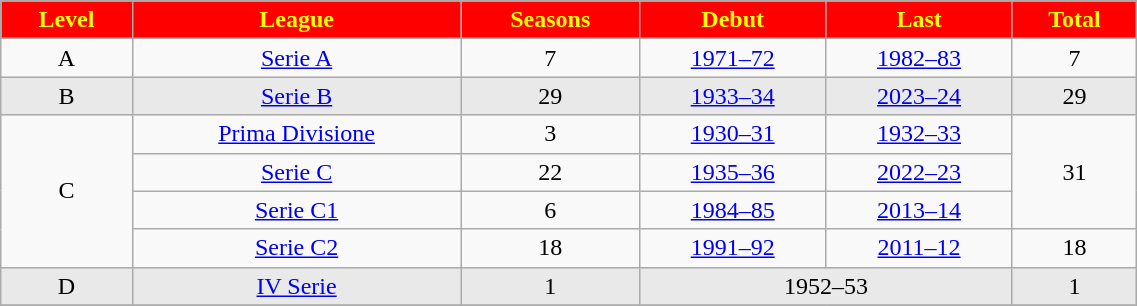<table class="wikitable" style="width:60%; text-align:center;">
<tr style="background:red; color:yellow;">
<td><strong>Level</strong></td>
<td><strong>League</strong></td>
<td><strong>Seasons</strong></td>
<td><strong>Debut</strong></td>
<td><strong>Last</strong></td>
<td><strong>Total</strong></td>
</tr>
<tr>
<td>A</td>
<td><a href='#'>Serie A</a></td>
<td>7</td>
<td><a href='#'>1971–72</a></td>
<td><a href='#'>1982–83</a></td>
<td>7</td>
</tr>
<tr style="background:#e9e9e9;">
<td>B</td>
<td><a href='#'>Serie B</a></td>
<td>29</td>
<td><a href='#'>1933–34</a></td>
<td><a href='#'>2023–24</a></td>
<td>29</td>
</tr>
<tr>
<td rowspan=4>C</td>
<td><a href='#'>Prima Divisione</a></td>
<td>3</td>
<td><a href='#'>1930–31</a></td>
<td><a href='#'>1932–33</a></td>
<td rowspan=3>31</td>
</tr>
<tr>
<td><a href='#'>Serie C</a></td>
<td>22</td>
<td><a href='#'>1935–36</a></td>
<td><a href='#'>2022–23</a></td>
</tr>
<tr>
<td><a href='#'>Serie C1</a></td>
<td>6</td>
<td><a href='#'>1984–85</a></td>
<td><a href='#'>2013–14</a></td>
</tr>
<tr style="background:#f9f9f9;">
<td><a href='#'>Serie C2</a></td>
<td>18</td>
<td><a href='#'>1991–92</a></td>
<td><a href='#'>2011–12</a></td>
<td>18</td>
</tr>
<tr style="background:#e9e9e9;">
<td>D</td>
<td><a href='#'>IV Serie</a></td>
<td>1</td>
<td colspan=2>1952–53</td>
<td>1</td>
</tr>
<tr>
</tr>
</table>
